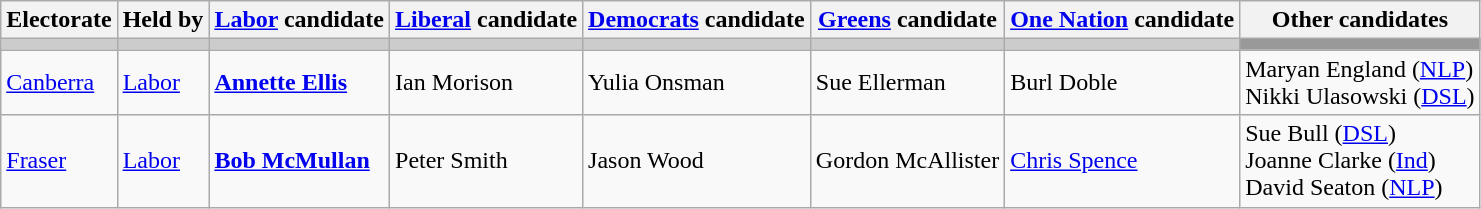<table class="wikitable">
<tr>
<th>Electorate</th>
<th>Held by</th>
<th><a href='#'>Labor</a> candidate</th>
<th><a href='#'>Liberal</a> candidate</th>
<th><a href='#'>Democrats</a> candidate</th>
<th><a href='#'>Greens</a> candidate</th>
<th><a href='#'>One Nation</a> candidate</th>
<th>Other candidates</th>
</tr>
<tr bgcolor="#cccccc">
<td></td>
<td></td>
<td></td>
<td></td>
<td></td>
<td></td>
<td></td>
<td bgcolor="#999999"></td>
</tr>
<tr>
<td><a href='#'>Canberra</a></td>
<td><a href='#'>Labor</a></td>
<td><strong><a href='#'>Annette Ellis</a></strong></td>
<td>Ian Morison</td>
<td>Yulia Onsman</td>
<td>Sue Ellerman</td>
<td>Burl Doble</td>
<td>Maryan England (<a href='#'>NLP</a>)<br>Nikki Ulasowski (<a href='#'>DSL</a>)</td>
</tr>
<tr>
<td><a href='#'>Fraser</a></td>
<td><a href='#'>Labor</a></td>
<td><strong><a href='#'>Bob McMullan</a></strong></td>
<td>Peter Smith</td>
<td>Jason Wood</td>
<td>Gordon McAllister</td>
<td><a href='#'>Chris Spence</a></td>
<td>Sue Bull (<a href='#'>DSL</a>)<br>Joanne Clarke (<a href='#'>Ind</a>)<br>David Seaton (<a href='#'>NLP</a>)</td>
</tr>
</table>
